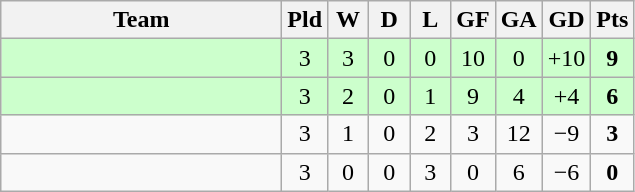<table class="wikitable" style="text-align:center;">
<tr>
<th width=180>Team</th>
<th width=20>Pld</th>
<th width=20>W</th>
<th width=20>D</th>
<th width=20>L</th>
<th width=20>GF</th>
<th width=20>GA</th>
<th width=20>GD</th>
<th width=20>Pts</th>
</tr>
<tr bgcolor=ccffcc>
<td align="left"></td>
<td>3</td>
<td>3</td>
<td>0</td>
<td>0</td>
<td>10</td>
<td>0</td>
<td>+10</td>
<td><strong>9</strong></td>
</tr>
<tr bgcolor=ccffcc>
<td align="left"></td>
<td>3</td>
<td>2</td>
<td>0</td>
<td>1</td>
<td>9</td>
<td>4</td>
<td>+4</td>
<td><strong>6</strong></td>
</tr>
<tr>
<td align="left"><em></em></td>
<td>3</td>
<td>1</td>
<td>0</td>
<td>2</td>
<td>3</td>
<td>12</td>
<td>−9</td>
<td><strong>3</strong></td>
</tr>
<tr>
<td align="left"></td>
<td>3</td>
<td>0</td>
<td>0</td>
<td>3</td>
<td>0</td>
<td>6</td>
<td>−6</td>
<td><strong>0</strong></td>
</tr>
</table>
